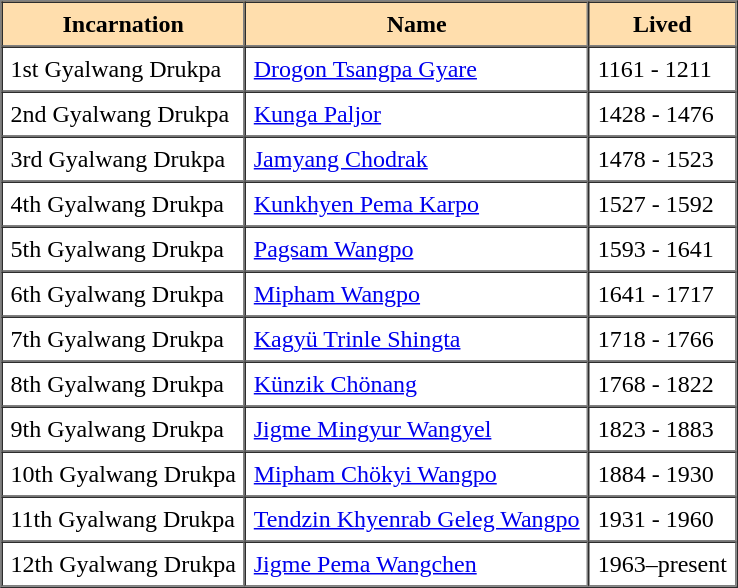<table border="1" cellpadding="5" cellspacing="0">
<tr>
<th style="background:#ffdead;" align=center>Incarnation</th>
<th style="background:#ffdead;" align=center>Name</th>
<th style="background:#ffdead;" align=center>Lived</th>
</tr>
<tr>
<td>1st Gyalwang Drukpa</td>
<td><a href='#'>Drogon Tsangpa Gyare</a></td>
<td>1161 - 1211</td>
</tr>
<tr>
<td>2nd Gyalwang Drukpa</td>
<td><a href='#'>Kunga Paljor</a></td>
<td>1428 - 1476</td>
</tr>
<tr>
<td>3rd Gyalwang Drukpa</td>
<td><a href='#'>Jamyang Chodrak</a></td>
<td>1478 - 1523</td>
</tr>
<tr>
<td>4th Gyalwang Drukpa</td>
<td><a href='#'>Kunkhyen Pema Karpo</a></td>
<td>1527 - 1592</td>
</tr>
<tr>
<td>5th Gyalwang Drukpa</td>
<td><a href='#'>Pagsam Wangpo</a></td>
<td>1593 - 1641</td>
</tr>
<tr>
<td>6th Gyalwang Drukpa</td>
<td><a href='#'>Mipham Wangpo</a></td>
<td>1641 - 1717</td>
</tr>
<tr>
<td>7th Gyalwang Drukpa</td>
<td><a href='#'>Kagyü Trinle Shingta</a></td>
<td>1718 - 1766</td>
</tr>
<tr>
<td>8th Gyalwang Drukpa</td>
<td><a href='#'>Künzik Chönang</a></td>
<td>1768 - 1822</td>
</tr>
<tr>
<td>9th Gyalwang Drukpa</td>
<td><a href='#'>Jigme Mingyur Wangyel</a></td>
<td>1823 - 1883</td>
</tr>
<tr>
<td>10th Gyalwang Drukpa</td>
<td><a href='#'>Mipham Chökyi Wangpo</a></td>
<td>1884 - 1930</td>
</tr>
<tr>
<td>11th Gyalwang Drukpa</td>
<td><a href='#'>Tendzin Khyenrab Geleg Wangpo</a></td>
<td>1931 - 1960</td>
</tr>
<tr>
<td>12th Gyalwang Drukpa</td>
<td><a href='#'>Jigme Pema Wangchen</a></td>
<td>1963–present</td>
</tr>
</table>
